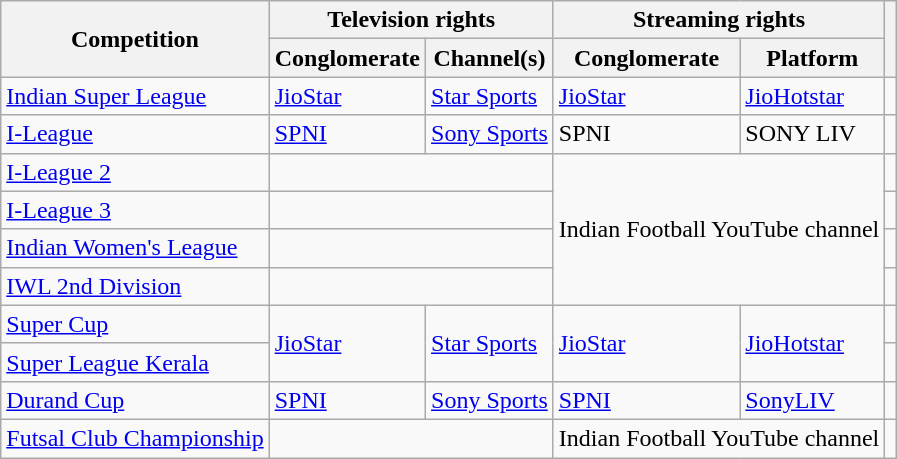<table class="wikitable">
<tr>
<th rowspan="2">Competition</th>
<th colspan="2">Television rights</th>
<th colspan="2">Streaming rights</th>
<th rowspan="2"></th>
</tr>
<tr>
<th>Conglomerate</th>
<th>Channel(s)</th>
<th>Conglomerate</th>
<th>Platform</th>
</tr>
<tr>
<td><a href='#'>Indian Super League</a></td>
<td><a href='#'>JioStar</a></td>
<td><a href='#'>Star Sports</a></td>
<td><a href='#'>JioStar</a></td>
<td><a href='#'>JioHotstar</a></td>
<td></td>
</tr>
<tr>
<td><a href='#'>I-League</a></td>
<td><a href='#'>SPNI</a></td>
<td><a href='#'>Sony Sports</a></td>
<td>SPNI</td>
<td>SONY LIV</td>
</tr>
<tr>
<td><a href='#'>I-League 2</a></td>
<td colspan="2"></td>
<td colspan="2" rowspan="4">Indian Football YouTube channel</td>
<td></td>
</tr>
<tr>
<td><a href='#'>I-League 3</a></td>
<td colspan="2"></td>
<td></td>
</tr>
<tr>
<td><a href='#'>Indian Women's League</a></td>
<td colspan="2"></td>
<td></td>
</tr>
<tr>
<td><a href='#'>IWL 2nd Division</a></td>
<td colspan="2"></td>
<td></td>
</tr>
<tr>
<td><a href='#'>Super Cup</a></td>
<td rowspan="2"><a href='#'>JioStar</a></td>
<td rowspan="2"><a href='#'>Star Sports</a></td>
<td rowspan="2"><a href='#'>JioStar</a></td>
<td rowspan="2"><a href='#'>JioHotstar</a></td>
<td></td>
</tr>
<tr>
<td><a href='#'>Super League Kerala</a></td>
<td></td>
</tr>
<tr>
<td><a href='#'>Durand Cup</a></td>
<td><a href='#'>SPNI</a></td>
<td><a href='#'>Sony Sports</a></td>
<td><a href='#'>SPNI</a></td>
<td><a href='#'>SonyLIV</a></td>
<td></td>
</tr>
<tr>
<td><a href='#'>Futsal Club Championship</a></td>
<td colspan="2"></td>
<td colspan="2">Indian Football YouTube channel</td>
<td></td>
</tr>
</table>
